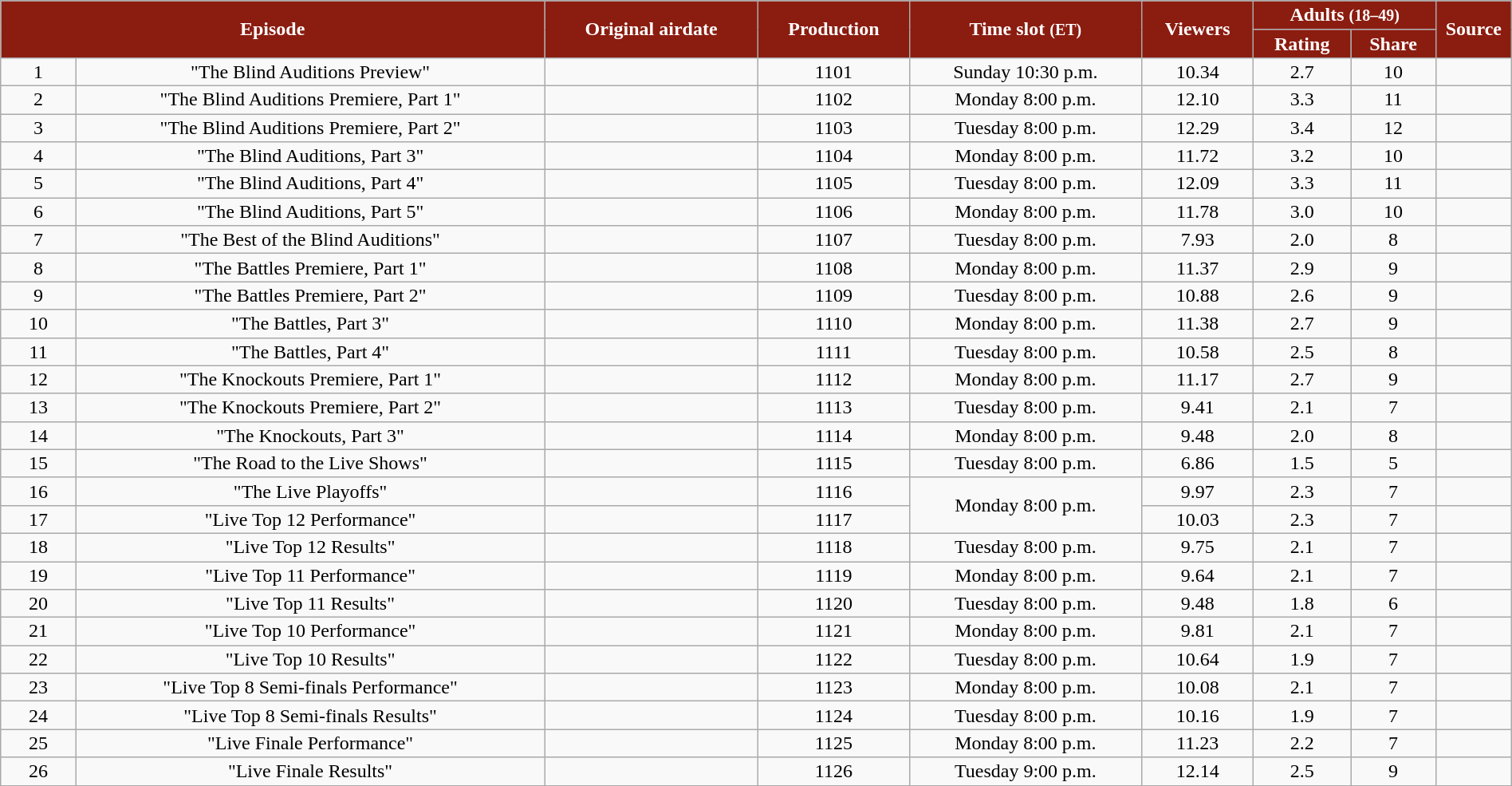<table class="wikitable" style="text-align:center; line-height:16px; width:100%;">
<tr>
<th style="background:#8b1c10; color:white;" rowspan="2" colspan="2">Episode</th>
<th style="background:#8b1c10; color:white;" rowspan="2">Original airdate</th>
<th style="background:#8b1c10; color:white;" rowspan="2">Production</th>
<th style="background:#8b1c10; color:white;" rowspan="2">Time slot <small>(ET)</small></th>
<th style="background:#8b1c10; color:white;" rowspan="2">Viewers<br><small></small></th>
<th style="background:#8b1c10; color:white;" colspan="2">Adults <small>(18–49)</small></th>
<th rowspan="2" style="background:#8b1c10; color:white; width:05%;">Source</th>
</tr>
<tr>
<th style="background:#8b1c10; color:white;">Rating</th>
<th style="background:#8b1c10; color:white;">Share</th>
</tr>
<tr>
<td style="width:05%;">1</td>
<td>"The Blind Auditions Preview"</td>
<td></td>
<td>1101</td>
<td>Sunday 10:30 p.m.</td>
<td>10.34</td>
<td>2.7</td>
<td>10</td>
<td></td>
</tr>
<tr>
<td style="width:05%;">2</td>
<td>"The Blind Auditions Premiere, Part 1"</td>
<td></td>
<td>1102</td>
<td>Monday 8:00 p.m.</td>
<td>12.10</td>
<td>3.3</td>
<td>11</td>
<td></td>
</tr>
<tr>
<td style="width:05%;">3</td>
<td>"The Blind Auditions Premiere, Part 2"</td>
<td></td>
<td>1103</td>
<td>Tuesday 8:00 p.m.</td>
<td>12.29</td>
<td>3.4</td>
<td>12</td>
<td></td>
</tr>
<tr>
<td style="width:05%;">4</td>
<td>"The Blind Auditions, Part 3"</td>
<td></td>
<td>1104</td>
<td>Monday 8:00 p.m.</td>
<td>11.72</td>
<td>3.2</td>
<td>10</td>
<td></td>
</tr>
<tr>
<td style="width:05%;">5</td>
<td>"The Blind Auditions, Part 4"</td>
<td></td>
<td>1105</td>
<td>Tuesday 8:00 p.m.</td>
<td>12.09</td>
<td>3.3</td>
<td>11</td>
<td></td>
</tr>
<tr>
<td style="width:05%;">6</td>
<td>"The Blind Auditions, Part 5"</td>
<td></td>
<td>1106</td>
<td>Monday 8:00 p.m.</td>
<td>11.78</td>
<td>3.0</td>
<td>10</td>
<td></td>
</tr>
<tr>
<td style="width:05%;">7</td>
<td>"The Best of the Blind Auditions"</td>
<td></td>
<td>1107</td>
<td>Tuesday 8:00 p.m.</td>
<td>7.93</td>
<td>2.0</td>
<td>8</td>
<td></td>
</tr>
<tr>
<td style="width:05%;">8</td>
<td>"The Battles Premiere, Part 1"</td>
<td></td>
<td>1108</td>
<td>Monday 8:00 p.m.</td>
<td>11.37</td>
<td>2.9</td>
<td>9</td>
<td></td>
</tr>
<tr>
<td style="width:05%;">9</td>
<td>"The Battles Premiere, Part 2"</td>
<td></td>
<td>1109</td>
<td>Tuesday 8:00 p.m.</td>
<td>10.88</td>
<td>2.6</td>
<td>9</td>
<td></td>
</tr>
<tr>
<td style="width:05%;">10</td>
<td>"The Battles, Part 3"</td>
<td></td>
<td>1110</td>
<td>Monday 8:00 p.m.</td>
<td>11.38</td>
<td>2.7</td>
<td>9</td>
<td></td>
</tr>
<tr>
<td style="width:05%;">11</td>
<td>"The Battles, Part 4"</td>
<td></td>
<td>1111</td>
<td>Tuesday 8:00 p.m.</td>
<td>10.58</td>
<td>2.5</td>
<td>8</td>
<td></td>
</tr>
<tr>
<td style="width:05%;">12</td>
<td>"The Knockouts Premiere, Part 1"</td>
<td></td>
<td>1112</td>
<td>Monday 8:00 p.m.</td>
<td>11.17</td>
<td>2.7</td>
<td>9</td>
<td></td>
</tr>
<tr>
<td style="width:05%;">13</td>
<td>"The Knockouts Premiere, Part 2"</td>
<td></td>
<td>1113</td>
<td>Tuesday 8:00 p.m.</td>
<td>9.41</td>
<td>2.1</td>
<td>7</td>
<td></td>
</tr>
<tr>
<td style="width:05%;">14</td>
<td>"The Knockouts, Part 3"</td>
<td></td>
<td>1114</td>
<td>Monday 8:00 p.m.</td>
<td>9.48</td>
<td>2.0</td>
<td>8</td>
<td></td>
</tr>
<tr>
<td style="width:05%;">15</td>
<td>"The Road to the Live Shows"</td>
<td></td>
<td>1115</td>
<td>Tuesday 8:00 p.m.</td>
<td>6.86</td>
<td>1.5</td>
<td>5</td>
<td></td>
</tr>
<tr>
<td style="width:05%;">16</td>
<td>"The Live Playoffs"</td>
<td></td>
<td>1116</td>
<td rowspan="2">Monday 8:00 p.m.</td>
<td>9.97</td>
<td>2.3</td>
<td>7</td>
<td></td>
</tr>
<tr>
<td style="width:05%;">17</td>
<td>"Live Top 12 Performance"</td>
<td></td>
<td>1117</td>
<td>10.03</td>
<td>2.3</td>
<td>7</td>
<td></td>
</tr>
<tr>
<td style="width:05%;">18</td>
<td>"Live Top 12 Results"</td>
<td></td>
<td>1118</td>
<td>Tuesday 8:00 p.m.</td>
<td>9.75</td>
<td>2.1</td>
<td>7</td>
<td></td>
</tr>
<tr>
<td style="width:05%;">19</td>
<td>"Live Top 11 Performance"</td>
<td></td>
<td>1119</td>
<td>Monday 8:00 p.m.</td>
<td>9.64</td>
<td>2.1</td>
<td>7</td>
<td></td>
</tr>
<tr>
<td style="width:05%;">20</td>
<td>"Live Top 11 Results"</td>
<td></td>
<td>1120</td>
<td>Tuesday 8:00 p.m.</td>
<td>9.48</td>
<td>1.8</td>
<td>6</td>
<td></td>
</tr>
<tr>
<td style="width:05%;">21</td>
<td>"Live Top 10 Performance"</td>
<td></td>
<td>1121</td>
<td>Monday 8:00 p.m.</td>
<td>9.81</td>
<td>2.1</td>
<td>7</td>
<td></td>
</tr>
<tr>
<td style="width:05%;">22</td>
<td>"Live Top 10 Results"</td>
<td></td>
<td>1122</td>
<td>Tuesday 8:00 p.m.</td>
<td>10.64</td>
<td>1.9</td>
<td>7</td>
<td></td>
</tr>
<tr>
<td style="width:05%;">23</td>
<td>"Live Top 8 Semi-finals Performance"</td>
<td></td>
<td>1123</td>
<td>Monday 8:00 p.m.</td>
<td>10.08</td>
<td>2.1</td>
<td>7</td>
<td></td>
</tr>
<tr>
<td style="width:05%;">24</td>
<td>"Live Top 8 Semi-finals Results"</td>
<td></td>
<td>1124</td>
<td>Tuesday 8:00 p.m.</td>
<td>10.16</td>
<td>1.9</td>
<td>7</td>
<td></td>
</tr>
<tr>
<td style="width:05%;">25</td>
<td>"Live Finale Performance"</td>
<td></td>
<td>1125</td>
<td>Monday 8:00 p.m.</td>
<td>11.23</td>
<td>2.2</td>
<td>7</td>
<td></td>
</tr>
<tr>
<td style="width:05%;">26</td>
<td>"Live Finale Results"</td>
<td></td>
<td>1126</td>
<td>Tuesday 9:00 p.m.</td>
<td>12.14</td>
<td>2.5</td>
<td>9</td>
<td></td>
</tr>
</table>
